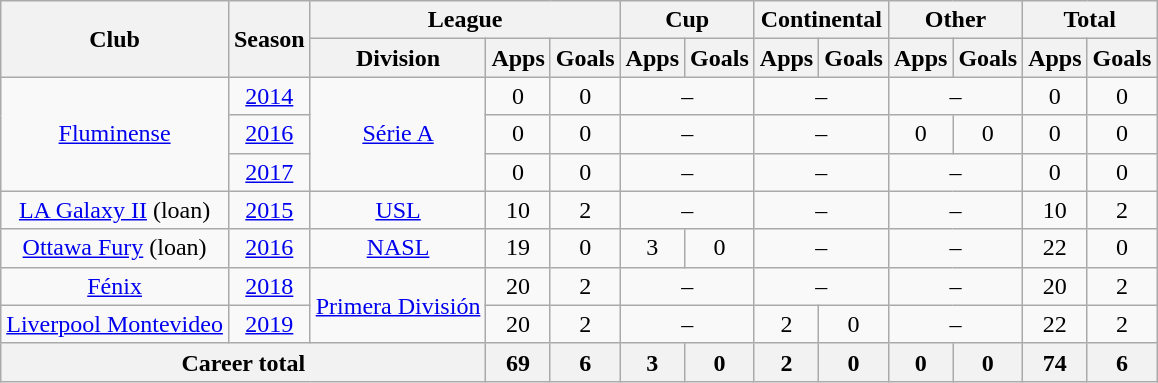<table class="wikitable" style="text-align: center;">
<tr>
<th rowspan="2">Club</th>
<th rowspan="2">Season</th>
<th colspan="3">League</th>
<th colspan="2">Cup</th>
<th colspan="2">Continental</th>
<th colspan="2">Other</th>
<th colspan="2">Total</th>
</tr>
<tr>
<th>Division</th>
<th>Apps</th>
<th>Goals</th>
<th>Apps</th>
<th>Goals</th>
<th>Apps</th>
<th>Goals</th>
<th>Apps</th>
<th>Goals</th>
<th>Apps</th>
<th>Goals</th>
</tr>
<tr>
<td rowspan="3"><a href='#'>Fluminense</a></td>
<td><a href='#'>2014</a></td>
<td rowspan="3"><a href='#'>Série A</a></td>
<td>0</td>
<td>0</td>
<td colspan="2">–</td>
<td colspan="2">–</td>
<td colspan="2">–</td>
<td>0</td>
<td>0</td>
</tr>
<tr>
<td><a href='#'>2016</a></td>
<td>0</td>
<td>0</td>
<td colspan="2">–</td>
<td colspan="2">–</td>
<td>0</td>
<td>0</td>
<td>0</td>
<td>0</td>
</tr>
<tr>
<td><a href='#'>2017</a></td>
<td>0</td>
<td>0</td>
<td colspan="2">–</td>
<td colspan="2">–</td>
<td colspan="2">–</td>
<td>0</td>
<td>0</td>
</tr>
<tr>
<td rowspan="1"><a href='#'>LA Galaxy II</a> (loan)</td>
<td><a href='#'>2015</a></td>
<td rowspan="1"><a href='#'>USL</a></td>
<td>10</td>
<td>2</td>
<td colspan="2">–</td>
<td colspan="2">–</td>
<td colspan="2">–</td>
<td>10</td>
<td>2</td>
</tr>
<tr>
<td rowspan="1"><a href='#'>Ottawa Fury</a> (loan)</td>
<td><a href='#'>2016</a></td>
<td rowspan="1"><a href='#'>NASL</a></td>
<td>19</td>
<td>0</td>
<td>3</td>
<td>0</td>
<td colspan="2">–</td>
<td colspan="2">–</td>
<td>22</td>
<td>0</td>
</tr>
<tr>
<td rowspan="1"><a href='#'>Fénix</a></td>
<td><a href='#'>2018</a></td>
<td rowspan="2"><a href='#'>Primera División</a></td>
<td>20</td>
<td>2</td>
<td colspan="2">–</td>
<td colspan="2">–</td>
<td colspan="2">–</td>
<td>20</td>
<td>2</td>
</tr>
<tr>
<td rowspan="1"><a href='#'>Liverpool Montevideo</a></td>
<td><a href='#'>2019</a></td>
<td>20</td>
<td>2</td>
<td colspan="2">–</td>
<td>2</td>
<td>0</td>
<td colspan="2">–</td>
<td>22</td>
<td>2</td>
</tr>
<tr>
<th colspan="3">Career total</th>
<th>69</th>
<th>6</th>
<th>3</th>
<th>0</th>
<th>2</th>
<th>0</th>
<th>0</th>
<th>0</th>
<th>74</th>
<th>6</th>
</tr>
</table>
